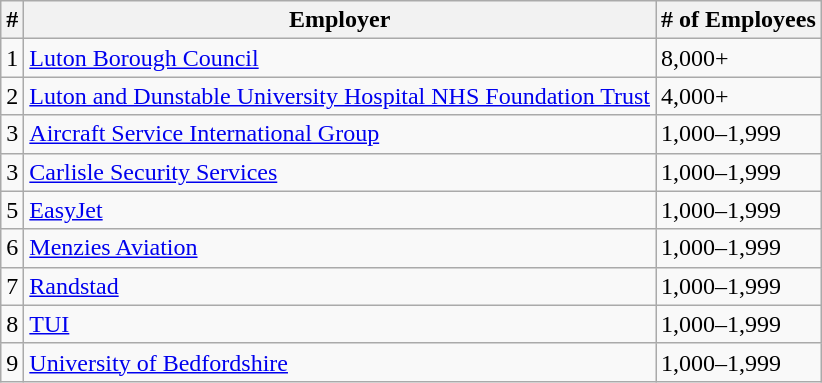<table class="wikitable">
<tr>
<th>#</th>
<th>Employer</th>
<th># of Employees</th>
</tr>
<tr>
<td>1</td>
<td><a href='#'>Luton Borough Council</a></td>
<td>8,000+</td>
</tr>
<tr>
<td>2</td>
<td><a href='#'>Luton and Dunstable University Hospital NHS Foundation Trust</a></td>
<td>4,000+</td>
</tr>
<tr>
<td>3</td>
<td><a href='#'>Aircraft Service International Group</a></td>
<td>1,000–1,999</td>
</tr>
<tr>
<td>3</td>
<td><a href='#'>Carlisle Security Services</a></td>
<td>1,000–1,999</td>
</tr>
<tr>
<td>5</td>
<td><a href='#'>EasyJet</a></td>
<td>1,000–1,999</td>
</tr>
<tr>
<td>6</td>
<td><a href='#'>Menzies Aviation</a></td>
<td>1,000–1,999</td>
</tr>
<tr>
<td>7</td>
<td><a href='#'>Randstad</a></td>
<td>1,000–1,999</td>
</tr>
<tr>
<td>8</td>
<td><a href='#'>TUI</a></td>
<td>1,000–1,999</td>
</tr>
<tr>
<td>9</td>
<td><a href='#'>University of Bedfordshire</a></td>
<td>1,000–1,999</td>
</tr>
</table>
